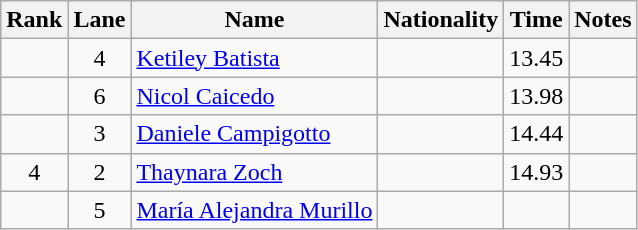<table class="wikitable sortable" style="text-align:center">
<tr>
<th>Rank</th>
<th>Lane</th>
<th>Name</th>
<th>Nationality</th>
<th>Time</th>
<th>Notes</th>
</tr>
<tr>
<td></td>
<td>4</td>
<td align=left><a href='#'>Ketiley Batista</a></td>
<td align=left></td>
<td>13.45</td>
<td></td>
</tr>
<tr>
<td></td>
<td>6</td>
<td align=left><a href='#'>Nicol Caicedo</a></td>
<td align=left></td>
<td>13.98</td>
<td></td>
</tr>
<tr>
<td></td>
<td>3</td>
<td align=left><a href='#'>Daniele Campigotto</a></td>
<td align=left></td>
<td>14.44</td>
<td></td>
</tr>
<tr>
<td>4</td>
<td>2</td>
<td align=left><a href='#'>Thaynara Zoch</a></td>
<td align=left></td>
<td>14.93</td>
<td></td>
</tr>
<tr>
<td></td>
<td>5</td>
<td align=left><a href='#'>María Alejandra Murillo</a></td>
<td align=left></td>
<td></td>
<td></td>
</tr>
</table>
